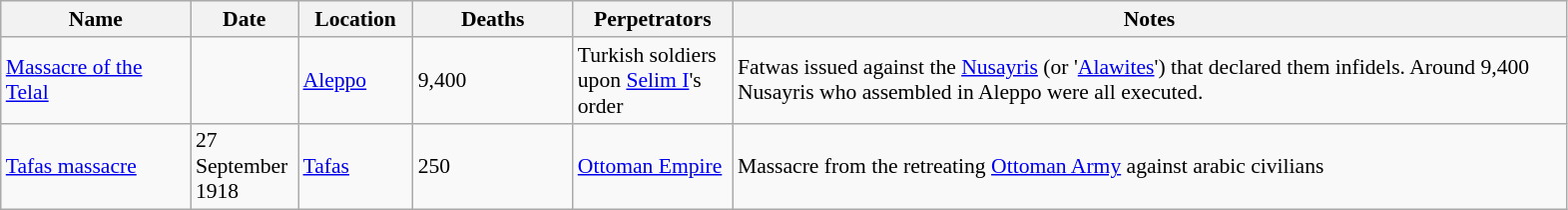<table class="sortable wikitable" style="font-size:90%;">
<tr>
<th style="width:120px;">Name</th>
<th style="width:65px;">Date</th>
<th style="width:70px;">Location</th>
<th style="width:100px;">Deaths</th>
<th style="width:100px;">Perpetrators</th>
<th class="unsortable" style="width:550px;">Notes</th>
</tr>
<tr>
<td><a href='#'>Massacre of the Telal</a></td>
<td></td>
<td><a href='#'>Aleppo</a></td>
<td>9,400  </td>
<td>Turkish soldiers upon <a href='#'>Selim I</a>'s order</td>
<td>Fatwas issued against the <a href='#'>Nusayris</a> (or '<a href='#'>Alawites</a>') that declared them infidels. Around 9,400 Nusayris who assembled in Aleppo were all executed.</td>
</tr>
<tr>
<td><a href='#'>Tafas massacre</a></td>
<td>27 September 1918</td>
<td><a href='#'>Tafas</a></td>
<td>250</td>
<td><a href='#'>Ottoman Empire</a></td>
<td>Massacre from the retreating <a href='#'>Ottoman Army</a> against arabic civilians</td>
</tr>
</table>
